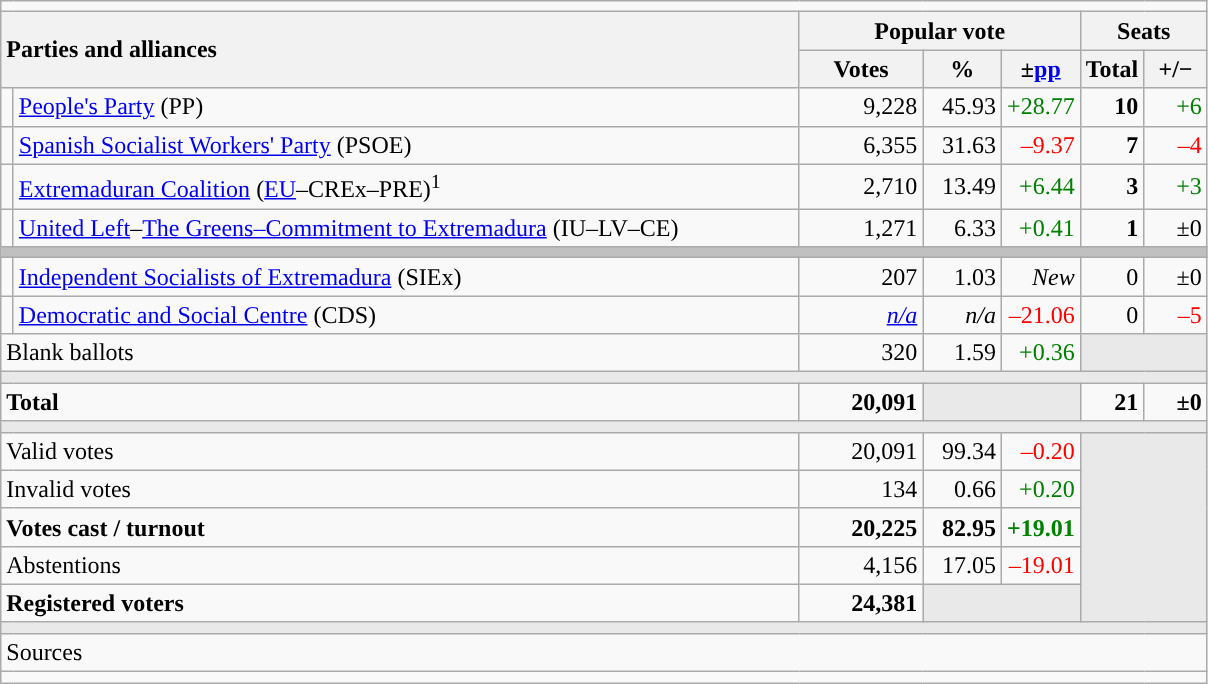<table class="wikitable" style="text-align:right;">
<tr>
<td colspan="7"></td>
</tr>
<tr>
<th style="text-align:left;" rowspan="2" colspan="2" width="525">Parties and alliances</th>
<th colspan="3">Popular vote</th>
<th colspan="2">Seats</th>
</tr>
<tr>
<th width="75">Votes</th>
<th width="45">%</th>
<th width="45">±<a href='#'>pp</a></th>
<th width="35">Total</th>
<th width="35">+/−</th>
</tr>
<tr>
<td width="1" style="color:inherit;background:"></td>
<td align="left"><a href='#'>People's Party</a> (PP)</td>
<td>9,228</td>
<td>45.93</td>
<td style="color:green;">+28.77</td>
<td><strong>10</strong></td>
<td style="color:green;">+6</td>
</tr>
<tr>
<td style="color:inherit;background:"></td>
<td align="left"><a href='#'>Spanish Socialist Workers' Party</a> (PSOE)</td>
<td>6,355</td>
<td>31.63</td>
<td style="color:red;">–9.37</td>
<td><strong>7</strong></td>
<td style="color:red;">–4</td>
</tr>
<tr>
<td style="color:inherit;background:"></td>
<td align="left"><a href='#'>Extremaduran Coalition</a> (<a href='#'>EU</a>–CREx–PRE)<sup>1</sup></td>
<td>2,710</td>
<td>13.49</td>
<td style="color:green;">+6.44</td>
<td><strong>3</strong></td>
<td style="color:green;">+3</td>
</tr>
<tr>
<td style="color:inherit;background:"></td>
<td align="left"><a href='#'>United Left</a>–<a href='#'>The Greens–Commitment to Extremadura</a> (IU–LV–CE)</td>
<td>1,271</td>
<td>6.33</td>
<td style="color:green;">+0.41</td>
<td><strong>1</strong></td>
<td>±0</td>
</tr>
<tr>
<td colspan="7" bgcolor="#C0C0C0"></td>
</tr>
<tr>
<td style="color:inherit;background:"></td>
<td align="left"><a href='#'>Independent Socialists of Extremadura</a> (SIEx)</td>
<td>207</td>
<td>1.03</td>
<td><em>New</em></td>
<td>0</td>
<td>±0</td>
</tr>
<tr>
<td style="color:inherit;background:"></td>
<td align="left"><a href='#'>Democratic and Social Centre</a> (CDS)</td>
<td><em><a href='#'>n/a</a></em></td>
<td><em>n/a</em></td>
<td style="color:red;">–21.06</td>
<td>0</td>
<td style="color:red;">–5</td>
</tr>
<tr>
<td align="left" colspan="2">Blank ballots</td>
<td>320</td>
<td>1.59</td>
<td style="color:green;">+0.36</td>
<td bgcolor="#E9E9E9" colspan="2"></td>
</tr>
<tr>
<td colspan="7" bgcolor="#E9E9E9"></td>
</tr>
<tr style="font-weight:bold;">
<td align="left" colspan="2">Total</td>
<td>20,091</td>
<td bgcolor="#E9E9E9" colspan="2"></td>
<td>21</td>
<td>±0</td>
</tr>
<tr>
<td colspan="7" bgcolor="#E9E9E9"></td>
</tr>
<tr>
<td align="left" colspan="2">Valid votes</td>
<td>20,091</td>
<td>99.34</td>
<td style="color:red;">–0.20</td>
<td bgcolor="#E9E9E9" colspan="2" rowspan="5"></td>
</tr>
<tr>
<td align="left" colspan="2">Invalid votes</td>
<td>134</td>
<td>0.66</td>
<td style="color:green;">+0.20</td>
</tr>
<tr style="font-weight:bold;">
<td align="left" colspan="2">Votes cast / turnout</td>
<td>20,225</td>
<td>82.95</td>
<td style="color:green;">+19.01</td>
</tr>
<tr>
<td align="left" colspan="2">Abstentions</td>
<td>4,156</td>
<td>17.05</td>
<td style="color:red;">–19.01</td>
</tr>
<tr style="font-weight:bold;">
<td align="left" colspan="2">Registered voters</td>
<td>24,381</td>
<td bgcolor="#E9E9E9" colspan="2"></td>
</tr>
<tr>
<td colspan="7" bgcolor="#E9E9E9"></td>
</tr>
<tr>
<td align="left" colspan="7">Sources</td>
</tr>
<tr>
<td colspan="7" style="text-align:left; max-width:790px;"></td>
</tr>
</table>
